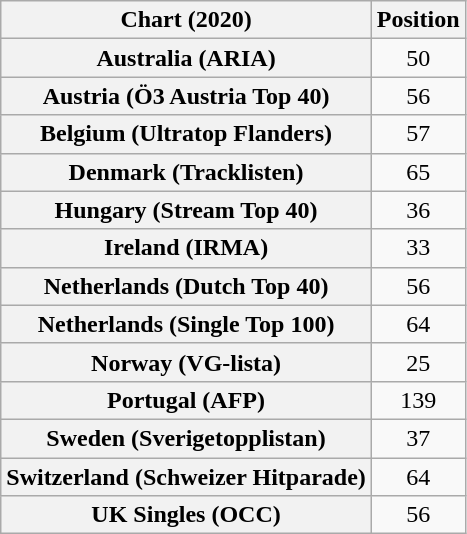<table class="wikitable sortable plainrowheaders" style="text-align:center">
<tr>
<th scope="col">Chart (2020)</th>
<th scope="col">Position</th>
</tr>
<tr>
<th scope="row">Australia (ARIA)</th>
<td>50</td>
</tr>
<tr>
<th scope="row">Austria (Ö3 Austria Top 40)</th>
<td>56</td>
</tr>
<tr>
<th scope="row">Belgium (Ultratop Flanders)</th>
<td>57</td>
</tr>
<tr>
<th scope="row">Denmark (Tracklisten)</th>
<td>65</td>
</tr>
<tr>
<th scope="row">Hungary (Stream Top 40)</th>
<td>36</td>
</tr>
<tr>
<th scope="row">Ireland (IRMA)</th>
<td>33</td>
</tr>
<tr>
<th scope="row">Netherlands (Dutch Top 40)</th>
<td>56</td>
</tr>
<tr>
<th scope="row">Netherlands (Single Top 100)</th>
<td>64</td>
</tr>
<tr>
<th scope="row">Norway (VG-lista)</th>
<td>25</td>
</tr>
<tr>
<th scope="row">Portugal (AFP)</th>
<td>139</td>
</tr>
<tr>
<th scope="row">Sweden (Sverigetopplistan)</th>
<td>37</td>
</tr>
<tr>
<th scope="row">Switzerland (Schweizer Hitparade)</th>
<td>64</td>
</tr>
<tr>
<th scope="row">UK Singles (OCC)</th>
<td>56</td>
</tr>
</table>
